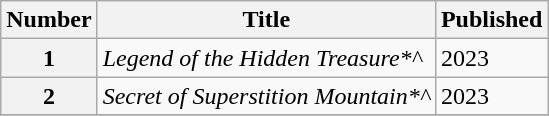<table class="wikitable sortable">
<tr>
<th>Number</th>
<th>Title</th>
<th class="unsortable">Published</th>
</tr>
<tr>
<th>1</th>
<td><em>Legend of the Hidden Treasure*^</em></td>
<td>2023</td>
</tr>
<tr>
<th>2</th>
<td><em>Secret of Superstition Mountain*^</em></td>
<td>2023</td>
</tr>
<tr>
</tr>
</table>
